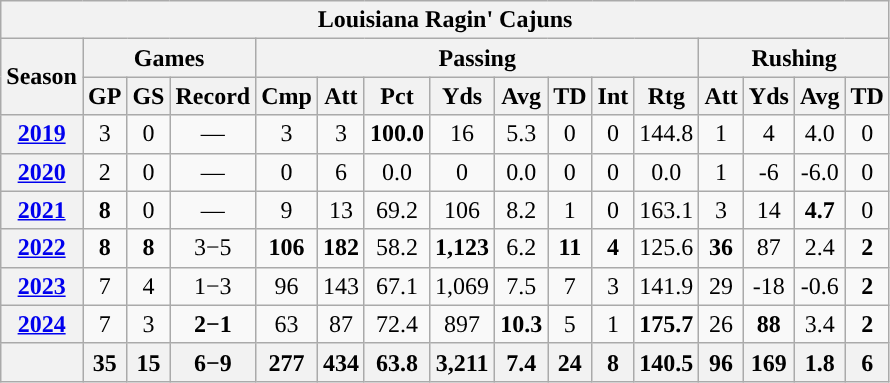<table class="wikitable" style="text-align:center;">
<tr>
<th colspan="16">Louisiana Ragin' Cajuns</th>
</tr>
<tr>
<th rowspan="2">Season</th>
<th colspan="3">Games</th>
<th colspan="8">Passing</th>
<th colspan="4">Rushing</th>
</tr>
<tr>
<th>GP</th>
<th>GS</th>
<th>Record</th>
<th>Cmp</th>
<th>Att</th>
<th>Pct</th>
<th>Yds</th>
<th>Avg</th>
<th>TD</th>
<th>Int</th>
<th>Rtg</th>
<th>Att</th>
<th>Yds</th>
<th>Avg</th>
<th>TD</th>
</tr>
<tr>
<th><a href='#'>2019</a></th>
<td>3</td>
<td>0</td>
<td>—</td>
<td>3</td>
<td>3</td>
<td><strong>100.0</strong></td>
<td>16</td>
<td>5.3</td>
<td>0</td>
<td>0</td>
<td>144.8</td>
<td>1</td>
<td>4</td>
<td>4.0</td>
<td>0</td>
</tr>
<tr>
<th><a href='#'>2020</a></th>
<td>2</td>
<td>0</td>
<td>—</td>
<td>0</td>
<td>6</td>
<td>0.0</td>
<td>0</td>
<td>0.0</td>
<td>0</td>
<td>0</td>
<td>0.0</td>
<td>1</td>
<td>-6</td>
<td>-6.0</td>
<td>0</td>
</tr>
<tr>
<th><a href='#'>2021</a></th>
<td><strong>8</strong></td>
<td>0</td>
<td>—</td>
<td>9</td>
<td>13</td>
<td>69.2</td>
<td>106</td>
<td>8.2</td>
<td>1</td>
<td>0</td>
<td>163.1</td>
<td>3</td>
<td>14</td>
<td><strong>4.7</strong></td>
<td>0</td>
</tr>
<tr>
<th><a href='#'>2022</a></th>
<td><strong>8</strong></td>
<td><strong>8</strong></td>
<td>3−5</td>
<td><strong>106</strong></td>
<td><strong>182</strong></td>
<td>58.2</td>
<td><strong>1,123</strong></td>
<td>6.2</td>
<td><strong>11</strong></td>
<td><strong>4</strong></td>
<td>125.6</td>
<td><strong>36</strong></td>
<td>87</td>
<td>2.4</td>
<td><strong>2</strong></td>
</tr>
<tr>
<th><a href='#'>2023</a></th>
<td>7</td>
<td>4</td>
<td>1−3</td>
<td>96</td>
<td>143</td>
<td>67.1</td>
<td>1,069</td>
<td>7.5</td>
<td>7</td>
<td>3</td>
<td>141.9</td>
<td>29</td>
<td>-18</td>
<td>-0.6</td>
<td><strong>2</strong></td>
</tr>
<tr>
<th><a href='#'>2024</a></th>
<td>7</td>
<td>3</td>
<td><strong>2−1</strong></td>
<td>63</td>
<td>87</td>
<td>72.4</td>
<td>897</td>
<td><strong>10.3</strong></td>
<td>5</td>
<td>1</td>
<td><strong>175.7</strong></td>
<td>26</td>
<td><strong>88</strong></td>
<td>3.4</td>
<td><strong>2</strong></td>
</tr>
<tr>
<th></th>
<th>35</th>
<th>15</th>
<th>6−9</th>
<th>277</th>
<th>434</th>
<th>63.8</th>
<th>3,211</th>
<th>7.4</th>
<th>24</th>
<th>8</th>
<th>140.5</th>
<th>96</th>
<th>169</th>
<th>1.8</th>
<th>6</th>
</tr>
</table>
